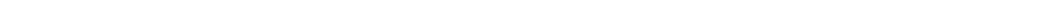<table style="width:88%; text-align:center;">
<tr style="color:white;">
<td style="background:"><strong>12</strong></td>
<td style="background:"><strong>1</strong></td>
<td style="background:"><strong>41</strong></td>
</tr>
<tr>
<td></td>
<td></td>
<td></td>
</tr>
</table>
